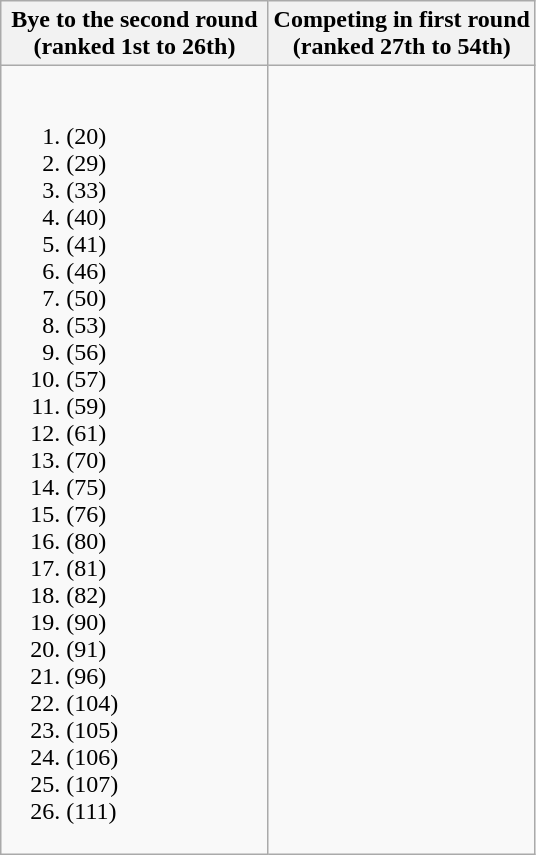<table class="wikitable">
<tr>
<th style="width:50%">Bye to the second round<br>(ranked 1st to 26th)</th>
<th style="width:50%">Competing in first round<br>(ranked 27th to 54th)</th>
</tr>
<tr valign=top>
<td><br><ol><li> (20)</li><li> (29)</li><li> (33)</li><li> (40)</li><li> (41)</li><li> (46)</li><li> (50)</li><li> (53)</li><li> (56)</li><li> (57)</li><li> (59)</li><li> (61)</li><li> (70)</li><li> (75)</li><li> (76)</li><li> (80)</li><li> (81)</li><li> (82)</li><li> (90)</li><li> (91)</li><li> (96)</li><li> (104)</li><li> (105)</li><li> (106)</li><li> (107)</li><li> (111)</li></ol></td>
<td></td>
</tr>
</table>
